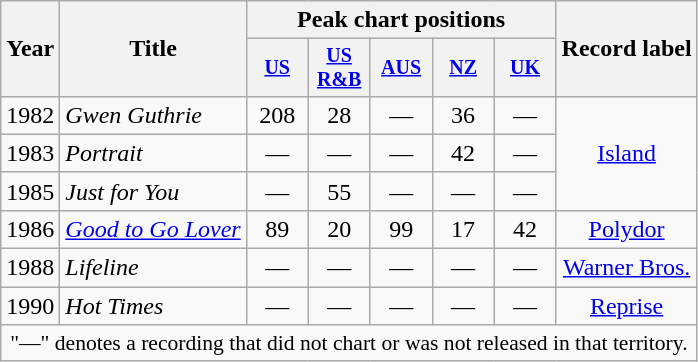<table class="wikitable" style="text-align:center;">
<tr>
<th rowspan="2">Year</th>
<th rowspan="2">Title</th>
<th colspan="5">Peak chart positions</th>
<th rowspan="2">Record label</th>
</tr>
<tr style="font-size:smaller;">
<th width="35"><a href='#'>US</a><br></th>
<th width="35"><a href='#'>US<br>R&B</a><br></th>
<th width="35"><a href='#'>AUS</a><br></th>
<th width="35"><a href='#'>NZ</a><br></th>
<th width="35"><a href='#'>UK</a><br></th>
</tr>
<tr>
<td rowspan="1">1982</td>
<td align="left"><em>Gwen Guthrie</em></td>
<td>208</td>
<td>28</td>
<td>—</td>
<td>36</td>
<td>—</td>
<td rowspan="3"><a href='#'>Island</a></td>
</tr>
<tr>
<td rowspan="1">1983</td>
<td align="left"><em>Portrait</em></td>
<td>—</td>
<td>—</td>
<td>—</td>
<td>42</td>
<td>—</td>
</tr>
<tr>
<td rowspan="1">1985</td>
<td align="left"><em>Just for You</em></td>
<td>—</td>
<td>55</td>
<td>—</td>
<td>—</td>
<td>—</td>
</tr>
<tr>
<td rowspan="1">1986</td>
<td align="left"><em><a href='#'>Good to Go Lover</a></em></td>
<td>89</td>
<td>20</td>
<td>99</td>
<td>17</td>
<td>42</td>
<td rowspan="1"><a href='#'>Polydor</a></td>
</tr>
<tr>
<td rowspan="1">1988</td>
<td align="left"><em>Lifeline</em></td>
<td>—</td>
<td>—</td>
<td>—</td>
<td>—</td>
<td>—</td>
<td rowspan="1"><a href='#'>Warner Bros.</a></td>
</tr>
<tr>
<td rowspan="1">1990</td>
<td align="left"><em>Hot Times</em></td>
<td>—</td>
<td>—</td>
<td>—</td>
<td>—</td>
<td>—</td>
<td rowspan="1"><a href='#'>Reprise</a></td>
</tr>
<tr>
<td colspan="15" style="font-size:90%">"—" denotes a recording that did not chart or was not released in that territory.</td>
</tr>
</table>
